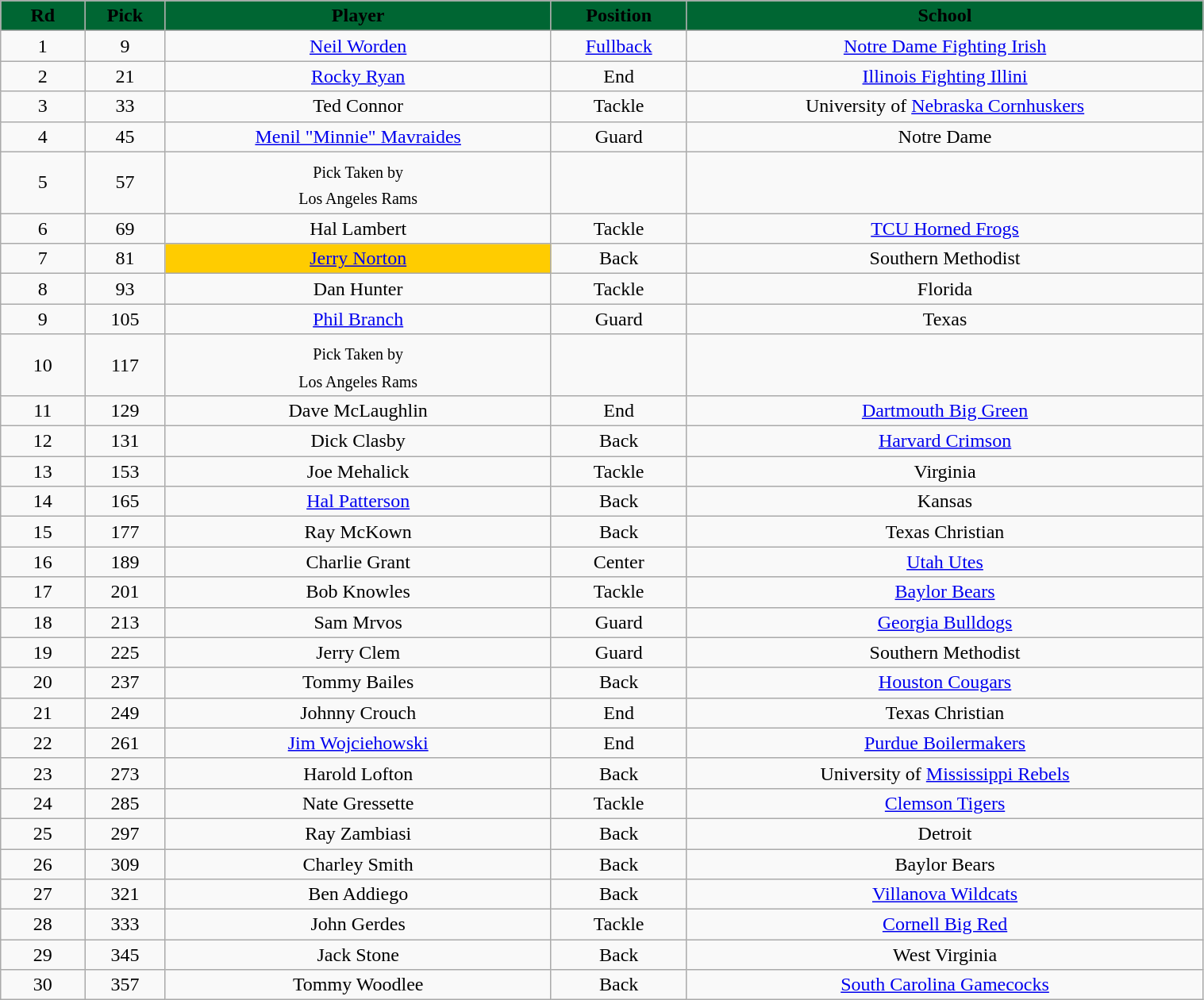<table class="wikitable sortable sortable" style="width:80%">
<tr>
<th width=7% style="background:#006633;"><span><strong>Rd</strong> </span></th>
<th !width=5% style="background:#006633;"><span> <strong>Pick</strong> </span></th>
<th !width=15% style="background:#006633;"><span><strong>Player</strong></span></th>
<th !width=5% style="background:#006633;"><span><strong>Position</strong></span></th>
<th !width=15% style="background:#006633;"><span> <strong>School</strong> </span></th>
</tr>
<tr align="center">
<td>1</td>
<td>9</td>
<td><a href='#'>Neil Worden</a></td>
<td><a href='#'>Fullback</a></td>
<td><a href='#'>Notre Dame Fighting Irish</a></td>
</tr>
<tr align="center">
<td>2</td>
<td>21</td>
<td><a href='#'>Rocky Ryan</a></td>
<td>End</td>
<td><a href='#'>Illinois Fighting Illini</a></td>
</tr>
<tr align="center" bgcolor="">
<td>3</td>
<td>33</td>
<td>Ted Connor</td>
<td>Tackle</td>
<td>University of <a href='#'>Nebraska Cornhuskers</a></td>
</tr>
<tr align="center">
<td>4</td>
<td>45</td>
<td><a href='#'>Menil "Minnie" Mavraides</a></td>
<td>Guard</td>
<td>Notre Dame</td>
</tr>
<tr align="center">
<td>5</td>
<td>57</td>
<td><sub>Pick Taken by <br> Los Angeles Rams</sub></td>
<td></td>
<td></td>
</tr>
<tr align="center">
<td>6</td>
<td>69</td>
<td>Hal Lambert</td>
<td>Tackle</td>
<td><a href='#'>TCU Horned Frogs</a></td>
</tr>
<tr align="center">
<td>7</td>
<td>81</td>
<td style="background:#fc0;"><a href='#'>Jerry Norton</a></td>
<td>Back</td>
<td>Southern Methodist</td>
</tr>
<tr align="center">
<td>8</td>
<td>93</td>
<td>Dan Hunter</td>
<td>Tackle</td>
<td>Florida</td>
</tr>
<tr align="center" bgcolor="">
<td>9</td>
<td>105</td>
<td><a href='#'>Phil Branch</a></td>
<td>Guard</td>
<td>Texas</td>
</tr>
<tr align="center" bgcolor="">
<td>10</td>
<td>117</td>
<td><sub>Pick Taken by <br> Los Angeles Rams</sub></td>
<td></td>
<td></td>
</tr>
<tr align="center" bgcolor="">
<td>11</td>
<td>129</td>
<td>Dave McLaughlin</td>
<td>End</td>
<td><a href='#'>Dartmouth Big Green</a></td>
</tr>
<tr align="center" bgcolor="">
<td>12</td>
<td>131</td>
<td>Dick Clasby</td>
<td>Back</td>
<td><a href='#'>Harvard Crimson</a></td>
</tr>
<tr align="center">
<td>13</td>
<td>153</td>
<td>Joe Mehalick</td>
<td>Tackle</td>
<td>Virginia</td>
</tr>
<tr align="center">
<td>14</td>
<td>165</td>
<td><a href='#'>Hal Patterson</a></td>
<td>Back</td>
<td>Kansas</td>
</tr>
<tr align="center">
<td>15</td>
<td>177</td>
<td>Ray McKown</td>
<td>Back</td>
<td>Texas Christian</td>
</tr>
<tr align="center">
<td>16</td>
<td>189</td>
<td>Charlie Grant</td>
<td>Center</td>
<td><a href='#'>Utah Utes</a></td>
</tr>
<tr align="center">
<td>17</td>
<td>201</td>
<td>Bob Knowles</td>
<td>Tackle</td>
<td><a href='#'>Baylor Bears</a></td>
</tr>
<tr align="center">
<td>18</td>
<td>213</td>
<td>Sam Mrvos</td>
<td>Guard</td>
<td><a href='#'>Georgia Bulldogs</a></td>
</tr>
<tr align="center">
<td>19</td>
<td>225</td>
<td>Jerry Clem</td>
<td>Guard</td>
<td>Southern Methodist</td>
</tr>
<tr align="center" bgcolor="">
<td>20</td>
<td>237</td>
<td>Tommy Bailes</td>
<td>Back</td>
<td><a href='#'>Houston Cougars</a></td>
</tr>
<tr align="center" bgcolor=""|- align="center">
<td>21</td>
<td>249</td>
<td>Johnny Crouch</td>
<td>End</td>
<td>Texas Christian</td>
</tr>
<tr align="center">
<td>22</td>
<td>261</td>
<td><a href='#'>Jim Wojciehowski</a></td>
<td>End</td>
<td><a href='#'>Purdue Boilermakers</a></td>
</tr>
<tr align="center">
<td>23</td>
<td>273</td>
<td>Harold Lofton</td>
<td>Back</td>
<td>University of <a href='#'>Mississippi Rebels</a></td>
</tr>
<tr align="center">
<td>24</td>
<td>285</td>
<td>Nate Gressette</td>
<td>Tackle</td>
<td><a href='#'>Clemson Tigers</a></td>
</tr>
<tr align="center">
<td>25</td>
<td>297</td>
<td>Ray Zambiasi</td>
<td>Back</td>
<td>Detroit</td>
</tr>
<tr align="center">
<td>26</td>
<td>309</td>
<td>Charley Smith</td>
<td>Back</td>
<td>Baylor Bears</td>
</tr>
<tr align="center">
<td>27</td>
<td>321</td>
<td>Ben Addiego</td>
<td>Back</td>
<td><a href='#'>Villanova Wildcats</a></td>
</tr>
<tr align="center">
<td>28</td>
<td>333</td>
<td>John Gerdes</td>
<td>Tackle</td>
<td><a href='#'>Cornell Big Red</a></td>
</tr>
<tr align="center">
<td>29</td>
<td>345</td>
<td>Jack Stone</td>
<td>Back</td>
<td>West Virginia</td>
</tr>
<tr align="center">
<td>30</td>
<td>357</td>
<td>Tommy Woodlee</td>
<td>Back</td>
<td><a href='#'>South Carolina Gamecocks</a></td>
</tr>
</table>
